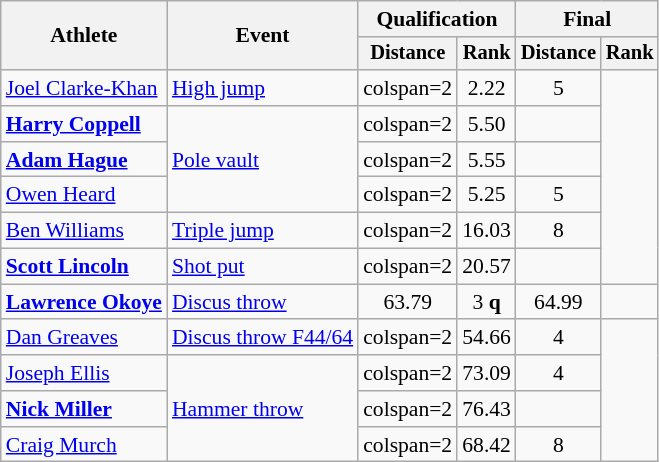<table class="wikitable" style="font-size:90%; text-align:center">
<tr>
<th rowspan=2>Athlete</th>
<th rowspan=2>Event</th>
<th colspan=2>Qualification</th>
<th colspan=2>Final</th>
</tr>
<tr style="font-size:95%">
<th>Distance</th>
<th>Rank</th>
<th>Distance</th>
<th>Rank</th>
</tr>
<tr>
<td align=left><a href='#'>Joel Clarke-Khan</a></td>
<td align=left><a href='#'>High jump</a></td>
<td>colspan=2 </td>
<td>2.22</td>
<td>5</td>
</tr>
<tr>
<td align=left><strong><a href='#'>Harry Coppell</a></strong></td>
<td align=left rowspan=3><a href='#'>Pole vault</a></td>
<td>colspan=2 </td>
<td>5.50</td>
<td></td>
</tr>
<tr>
<td align=left><strong><a href='#'>Adam Hague</a></strong></td>
<td>colspan=2 </td>
<td>5.55</td>
<td></td>
</tr>
<tr>
<td align=left><a href='#'>Owen Heard</a></td>
<td>colspan=2 </td>
<td>5.25</td>
<td>5</td>
</tr>
<tr>
<td align=left><a href='#'>Ben Williams</a></td>
<td align=left><a href='#'>Triple jump</a></td>
<td>colspan=2 </td>
<td>16.03</td>
<td>8</td>
</tr>
<tr>
<td align=left><strong><a href='#'>Scott Lincoln</a></strong></td>
<td align=left><a href='#'>Shot put</a></td>
<td>colspan=2 </td>
<td>20.57</td>
<td></td>
</tr>
<tr>
<td align=left><strong><a href='#'>Lawrence Okoye</a></strong></td>
<td align=left><a href='#'>Discus throw</a></td>
<td>63.79</td>
<td>3 <strong>q</strong></td>
<td>64.99</td>
<td></td>
</tr>
<tr>
<td align=left><a href='#'>Dan Greaves</a></td>
<td align=left><a href='#'>Discus throw F44/64</a></td>
<td>colspan=2 </td>
<td>54.66</td>
<td>4</td>
</tr>
<tr>
<td align=left><a href='#'>Joseph Ellis</a></td>
<td align=left rowspan=3><a href='#'>Hammer throw</a></td>
<td>colspan=2 </td>
<td>73.09</td>
<td>4</td>
</tr>
<tr>
<td align=left><strong><a href='#'>Nick Miller</a></strong></td>
<td>colspan=2 </td>
<td>76.43</td>
<td></td>
</tr>
<tr>
<td align=left><a href='#'>Craig Murch</a></td>
<td>colspan=2 </td>
<td>68.42</td>
<td>8</td>
</tr>
</table>
